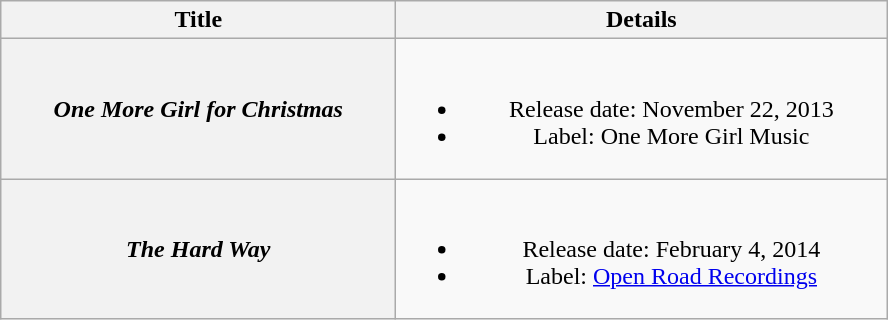<table class="wikitable plainrowheaders" style="text-align:center;">
<tr>
<th style="width:16em;">Title</th>
<th style="width:20em;">Details</th>
</tr>
<tr>
<th scope="row"><em>One More Girl for Christmas</em></th>
<td><br><ul><li>Release date: November 22, 2013</li><li>Label: One More Girl Music</li></ul></td>
</tr>
<tr>
<th scope="row"><em>The Hard Way</em></th>
<td><br><ul><li>Release date: February 4, 2014</li><li>Label: <a href='#'>Open Road Recordings</a></li></ul></td>
</tr>
</table>
